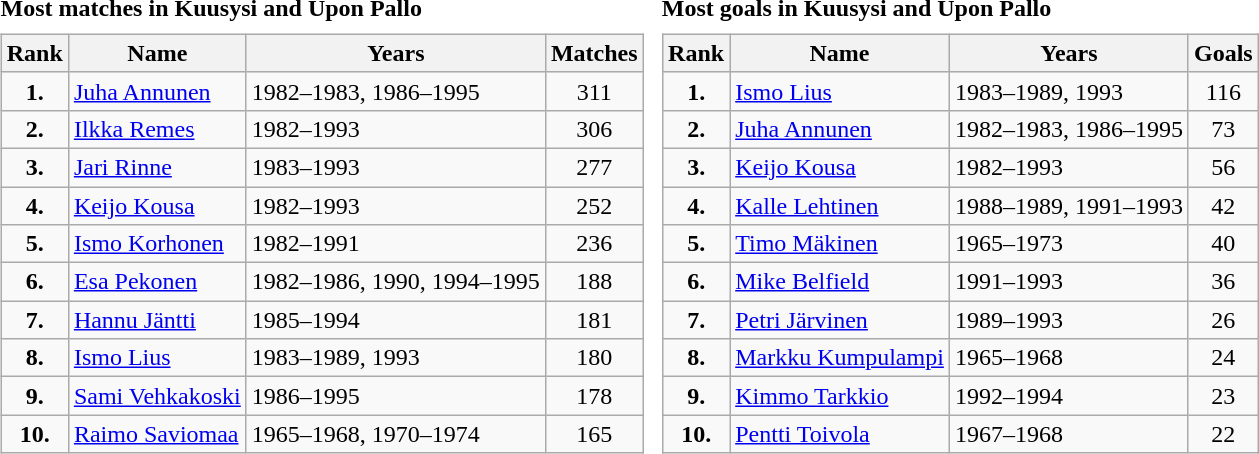<table>
<tr>
<td><strong>Most matches in Kuusysi and Upon Pallo</strong><br><table class="wikitable" style="margin: 0.5em 0.5em 0 0;">
<tr>
<th>Rank</th>
<th>Name</th>
<th>Years</th>
<th>Matches</th>
</tr>
<tr>
<td align=center><strong>1.</strong></td>
<td><a href='#'>Juha Annunen</a></td>
<td>1982–1983, 1986–1995</td>
<td align=center>311</td>
</tr>
<tr>
<td align=center><strong>2.</strong></td>
<td><a href='#'>Ilkka Remes</a></td>
<td>1982–1993</td>
<td align=center>306</td>
</tr>
<tr>
<td align=center><strong>3.</strong></td>
<td><a href='#'>Jari Rinne</a></td>
<td>1983–1993</td>
<td align=center>277</td>
</tr>
<tr>
<td align=center><strong>4.</strong></td>
<td><a href='#'>Keijo Kousa</a></td>
<td>1982–1993</td>
<td align=center>252</td>
</tr>
<tr>
<td align=center><strong>5.</strong></td>
<td><a href='#'>Ismo Korhonen</a></td>
<td>1982–1991</td>
<td align=center>236</td>
</tr>
<tr>
<td align=center><strong>6.</strong></td>
<td><a href='#'>Esa Pekonen</a></td>
<td>1982–1986, 1990, 1994–1995</td>
<td align=center>188</td>
</tr>
<tr>
<td align=center><strong>7.</strong></td>
<td><a href='#'>Hannu Jäntti</a></td>
<td>1985–1994</td>
<td align=center>181</td>
</tr>
<tr>
<td align=center><strong>8.</strong></td>
<td><a href='#'>Ismo Lius</a></td>
<td>1983–1989, 1993</td>
<td align=center>180</td>
</tr>
<tr>
<td align=center><strong>9.</strong></td>
<td><a href='#'>Sami Vehkakoski</a></td>
<td>1986–1995</td>
<td align=center>178</td>
</tr>
<tr>
<td align=center><strong>10.</strong></td>
<td><a href='#'>Raimo Saviomaa</a></td>
<td>1965–1968, 1970–1974</td>
<td align=center>165</td>
</tr>
</table>
</td>
<td><strong>Most goals in Kuusysi and Upon Pallo</strong><br><table class="wikitable" style="margin: 0.5em 0 0 0;">
<tr>
<th>Rank</th>
<th>Name</th>
<th>Years</th>
<th>Goals</th>
</tr>
<tr>
<td align=center><strong>1.</strong></td>
<td><a href='#'>Ismo Lius</a></td>
<td>1983–1989, 1993</td>
<td align=center>116</td>
</tr>
<tr>
<td align=center><strong>2.</strong></td>
<td><a href='#'>Juha Annunen</a></td>
<td>1982–1983, 1986–1995</td>
<td align=center>73</td>
</tr>
<tr>
<td align=center><strong>3.</strong></td>
<td><a href='#'>Keijo Kousa</a></td>
<td>1982–1993</td>
<td align=center>56</td>
</tr>
<tr>
<td align=center><strong>4.</strong></td>
<td><a href='#'>Kalle Lehtinen</a></td>
<td>1988–1989, 1991–1993</td>
<td align=center>42</td>
</tr>
<tr>
<td align=center><strong>5.</strong></td>
<td><a href='#'>Timo Mäkinen</a></td>
<td>1965–1973</td>
<td align=center>40</td>
</tr>
<tr>
<td align=center><strong>6.</strong></td>
<td><a href='#'>Mike Belfield</a></td>
<td>1991–1993</td>
<td align=center>36</td>
</tr>
<tr>
<td align=center><strong>7.</strong></td>
<td><a href='#'>Petri Järvinen</a></td>
<td>1989–1993</td>
<td align=center>26</td>
</tr>
<tr>
<td align=center><strong>8.</strong></td>
<td><a href='#'>Markku Kumpulampi</a></td>
<td>1965–1968</td>
<td align=center>24</td>
</tr>
<tr>
<td align=center><strong>9.</strong></td>
<td><a href='#'>Kimmo Tarkkio</a></td>
<td>1992–1994</td>
<td align=center>23</td>
</tr>
<tr>
<td align=center><strong>10.</strong></td>
<td><a href='#'>Pentti Toivola</a></td>
<td>1967–1968</td>
<td align=center>22</td>
</tr>
</table>
</td>
</tr>
</table>
